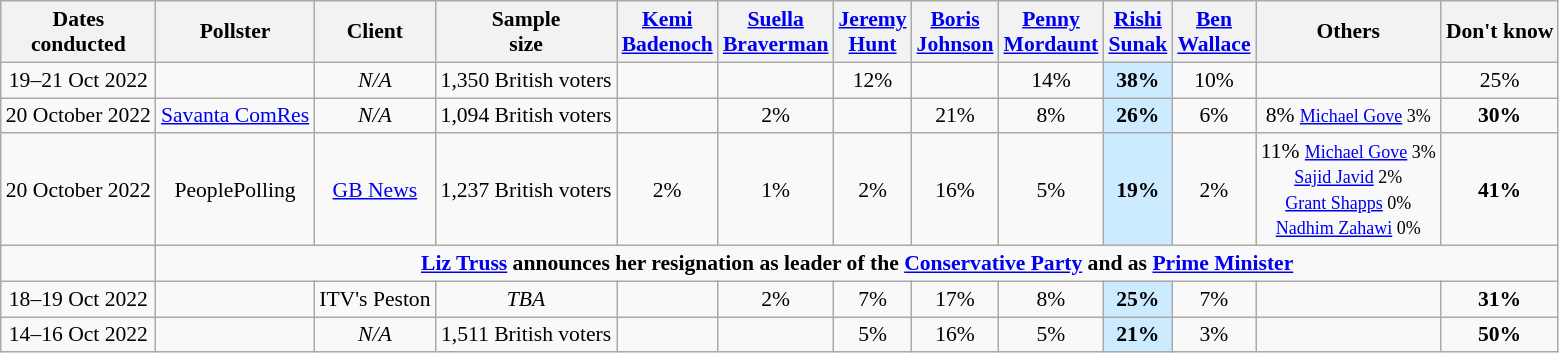<table class="wikitable" style="font-size:90%;text-align:center">
<tr>
<th>Dates<br>conducted</th>
<th>Pollster</th>
<th>Client</th>
<th>Sample<br>size</th>
<th><a href='#'>Kemi<br>Badenoch</a></th>
<th><a href='#'>Suella<br>Braverman</a></th>
<th><a href='#'>Jeremy<br>Hunt</a></th>
<th><a href='#'>Boris<br>Johnson</a></th>
<th><a href='#'>Penny<br>Mordaunt</a></th>
<th><a href='#'>Rishi<br>Sunak</a></th>
<th><a href='#'>Ben<br>Wallace</a></th>
<th>Others</th>
<th>Don't know</th>
</tr>
<tr>
<td>19–21 Oct 2022</td>
<td></td>
<td><em>N/A</em></td>
<td>1,350 British voters</td>
<td></td>
<td></td>
<td>12%</td>
<td></td>
<td>14%</td>
<td style = "background:#CCEBFF;color:black"><strong>38%</strong></td>
<td>10%</td>
<td></td>
<td>25%</td>
</tr>
<tr>
<td>20 October 2022</td>
<td><a href='#'>Savanta ComRes</a></td>
<td><em>N/A</em></td>
<td>1,094 British voters</td>
<td></td>
<td>2%</td>
<td></td>
<td>21%</td>
<td>8%</td>
<td style = "background:#CCEBFF;color:black"><strong>26%</strong></td>
<td>6%</td>
<td>8% <small><a href='#'>Michael Gove</a> 3%</small></td>
<td><strong>30%</strong></td>
</tr>
<tr>
<td>20 October 2022</td>
<td>PeoplePolling</td>
<td><a href='#'>GB News</a></td>
<td>1,237 British voters</td>
<td>2%</td>
<td>1%</td>
<td>2%</td>
<td>16%</td>
<td>5%</td>
<td style = "background:#CCEBFF;color:black"><strong>19%</strong></td>
<td>2%</td>
<td>11% <small><a href='#'>Michael Gove</a> 3%<br><a href='#'>Sajid Javid</a> 2%<br><a href='#'>Grant Shapps</a> 0%<br><a href='#'>Nadhim Zahawi</a> 0%</small></td>
<td><strong>41%</strong></td>
</tr>
<tr>
<td></td>
<td colspan="12"><strong><a href='#'>Liz Truss</a> announces her resignation as leader of the <a href='#'>Conservative Party</a> and as <a href='#'>Prime Minister</a></strong></td>
</tr>
<tr>
<td>18–19 Oct 2022</td>
<td></td>
<td>ITV's Peston</td>
<td><em>TBA</em></td>
<td></td>
<td>2%</td>
<td>7%</td>
<td>17%</td>
<td>8%</td>
<td style = "background:#CCEBFF;color:black"><strong>25%</strong></td>
<td>7%</td>
<td></td>
<td><strong>31%</strong></td>
</tr>
<tr>
<td>14–16 Oct 2022</td>
<td></td>
<td><em>N/A</em></td>
<td>1,511 British voters</td>
<td></td>
<td></td>
<td>5%</td>
<td>16%</td>
<td>5%</td>
<td style = "background:#CCEBFF;color:black"><strong>21%</strong></td>
<td>3%</td>
<td></td>
<td><strong>50%</strong></td>
</tr>
</table>
